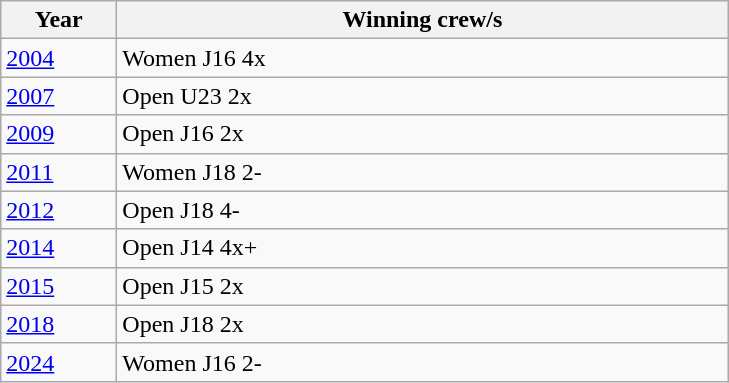<table class="wikitable">
<tr>
<th width=70>Year</th>
<th width=400>Winning crew/s</th>
</tr>
<tr>
<td><a href='#'>2004</a></td>
<td>Women J16 4x </td>
</tr>
<tr>
<td><a href='#'>2007</a></td>
<td>Open U23 2x </td>
</tr>
<tr>
<td><a href='#'>2009</a></td>
<td>Open J16 2x </td>
</tr>
<tr>
<td><a href='#'>2011</a></td>
<td>Women J18 2-</td>
</tr>
<tr>
<td><a href='#'>2012</a></td>
<td>Open J18 4-</td>
</tr>
<tr>
<td><a href='#'>2014</a></td>
<td>Open J14 4x+ </td>
</tr>
<tr>
<td><a href='#'>2015</a></td>
<td>Open J15 2x </td>
</tr>
<tr>
<td><a href='#'>2018</a></td>
<td>Open J18 2x </td>
</tr>
<tr>
<td><a href='#'>2024</a></td>
<td>Women J16 2-</td>
</tr>
</table>
